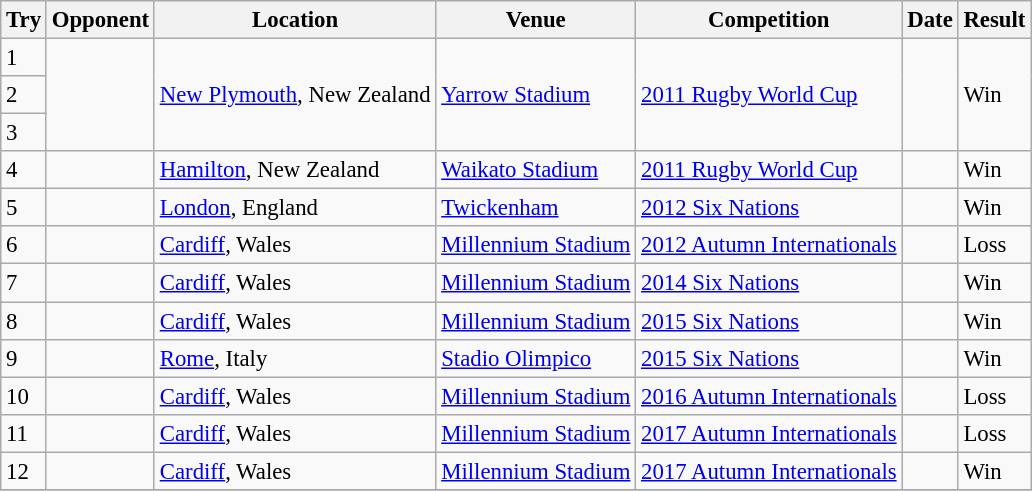<table class="wikitable sortable" style="font-size:95%">
<tr>
<th>Try</th>
<th>Opponent</th>
<th>Location</th>
<th>Venue</th>
<th>Competition</th>
<th>Date</th>
<th>Result</th>
</tr>
<tr>
<td>1</td>
<td rowspan=3></td>
<td rowspan=3><a href='#'>New Plymouth</a>, New Zealand</td>
<td rowspan=3><a href='#'>Yarrow Stadium</a></td>
<td rowspan=3><a href='#'>2011 Rugby World Cup</a></td>
<td rowspan=3></td>
<td rowspan=3>Win</td>
</tr>
<tr>
<td>2</td>
</tr>
<tr>
<td>3</td>
</tr>
<tr>
<td>4</td>
<td></td>
<td><a href='#'>Hamilton</a>, New Zealand</td>
<td><a href='#'>Waikato Stadium</a></td>
<td><a href='#'>2011 Rugby World Cup</a></td>
<td></td>
<td>Win</td>
</tr>
<tr>
<td>5</td>
<td></td>
<td><a href='#'>London</a>, England</td>
<td><a href='#'>Twickenham</a></td>
<td><a href='#'>2012 Six Nations</a></td>
<td></td>
<td>Win</td>
</tr>
<tr>
<td>6</td>
<td></td>
<td><a href='#'>Cardiff</a>, Wales</td>
<td><a href='#'>Millennium Stadium</a></td>
<td><a href='#'>2012 Autumn Internationals</a></td>
<td></td>
<td>Loss</td>
</tr>
<tr>
<td>7</td>
<td></td>
<td><a href='#'>Cardiff</a>, Wales</td>
<td><a href='#'>Millennium Stadium</a></td>
<td><a href='#'>2014 Six Nations</a></td>
<td></td>
<td>Win</td>
</tr>
<tr>
<td>8</td>
<td></td>
<td><a href='#'>Cardiff</a>, Wales</td>
<td><a href='#'>Millennium Stadium</a></td>
<td><a href='#'>2015 Six Nations</a></td>
<td></td>
<td>Win</td>
</tr>
<tr>
<td>9</td>
<td></td>
<td><a href='#'>Rome</a>, Italy</td>
<td><a href='#'>Stadio Olimpico</a></td>
<td><a href='#'>2015 Six Nations</a></td>
<td></td>
<td>Win</td>
</tr>
<tr>
<td>10</td>
<td></td>
<td><a href='#'>Cardiff</a>, Wales</td>
<td><a href='#'>Millennium Stadium</a></td>
<td><a href='#'>2016 Autumn Internationals</a></td>
<td></td>
<td>Loss</td>
</tr>
<tr>
<td>11</td>
<td></td>
<td><a href='#'>Cardiff</a>, Wales</td>
<td><a href='#'>Millennium Stadium</a></td>
<td><a href='#'>2017 Autumn Internationals</a></td>
<td></td>
<td>Loss</td>
</tr>
<tr>
<td>12</td>
<td></td>
<td><a href='#'>Cardiff</a>, Wales</td>
<td><a href='#'>Millennium Stadium</a></td>
<td><a href='#'>2017 Autumn Internationals</a></td>
<td></td>
<td>Win</td>
</tr>
<tr>
</tr>
</table>
